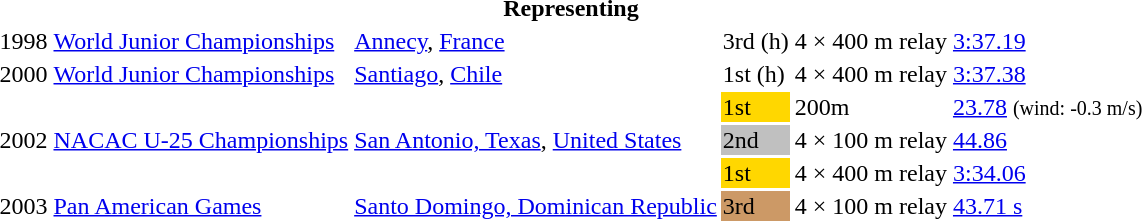<table>
<tr>
<th colspan="6">Representing </th>
</tr>
<tr>
<td>1998</td>
<td><a href='#'>World Junior Championships</a></td>
<td><a href='#'>Annecy</a>, <a href='#'>France</a></td>
<td>3rd (h)</td>
<td>4 × 400 m relay</td>
<td><a href='#'>3:37.19</a></td>
</tr>
<tr>
<td>2000</td>
<td><a href='#'>World Junior Championships</a></td>
<td><a href='#'>Santiago</a>, <a href='#'>Chile</a></td>
<td>1st (h)</td>
<td>4 × 400 m relay</td>
<td><a href='#'>3:37.38</a></td>
</tr>
<tr>
<td rowspan=3>2002</td>
<td rowspan=3><a href='#'>NACAC U-25 Championships</a></td>
<td rowspan=3><a href='#'>San Antonio, Texas</a>, <a href='#'>United States</a></td>
<td bgcolor=gold>1st</td>
<td>200m</td>
<td><a href='#'>23.78</a> <small>(wind: -0.3 m/s)</small></td>
</tr>
<tr>
<td bgcolor=silver>2nd</td>
<td>4 × 100 m relay</td>
<td><a href='#'>44.86</a></td>
</tr>
<tr>
<td bgcolor=gold>1st</td>
<td>4 × 400 m relay</td>
<td><a href='#'>3:34.06</a></td>
</tr>
<tr>
<td>2003</td>
<td><a href='#'>Pan American Games</a></td>
<td><a href='#'>Santo Domingo, Dominican Republic</a></td>
<td bgcolor="cc9966">3rd</td>
<td>4 × 100 m relay</td>
<td><a href='#'>43.71 s</a></td>
</tr>
</table>
